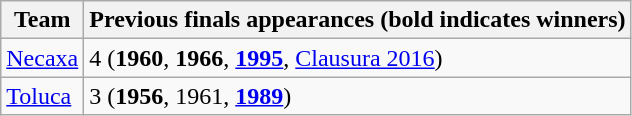<table class="wikitable">
<tr>
<th>Team</th>
<th>Previous finals appearances (bold indicates winners)</th>
</tr>
<tr>
<td><a href='#'>Necaxa</a></td>
<td>4 (<strong>1960</strong>, <strong>1966</strong>, <strong><a href='#'>1995</a></strong>, <a href='#'>Clausura 2016</a>)</td>
</tr>
<tr>
<td><a href='#'>Toluca</a></td>
<td>3 (<strong>1956</strong>, 1961, <strong><a href='#'>1989</a></strong>)</td>
</tr>
</table>
